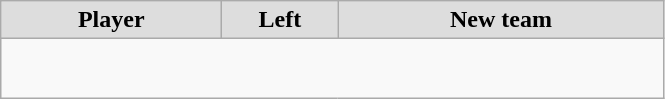<table class="wikitable" style="text-align: center">
<tr align="center"  bgcolor="#dddddd">
<td style="width:140px"><strong>Player</strong></td>
<td style="width:70px"><strong>Left</strong></td>
<td style="width:210px"><strong>New team</strong></td>
</tr>
<tr style="height:40px">
</tr>
</table>
